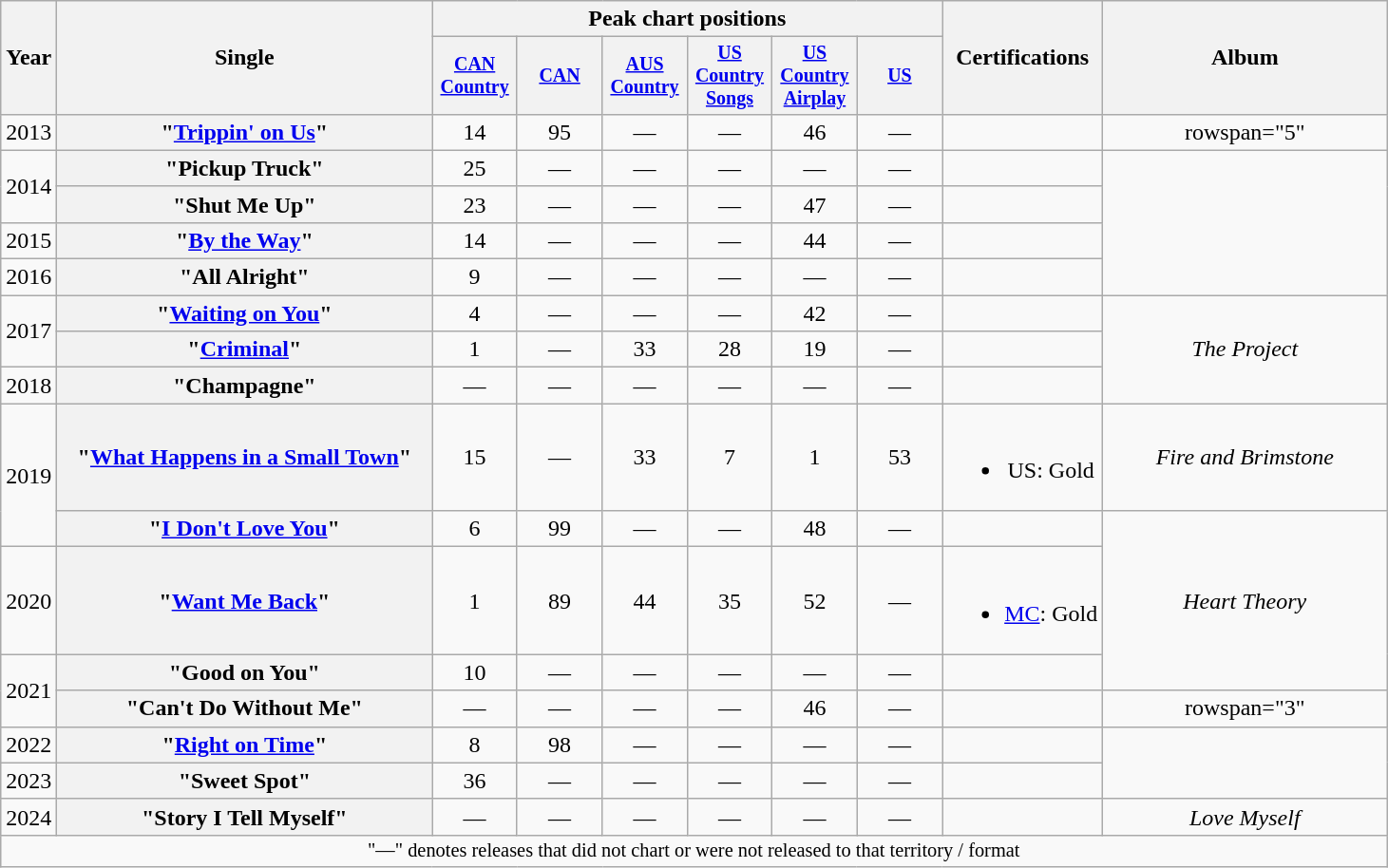<table class="wikitable plainrowheaders" style="text-align:center;">
<tr>
<th rowspan="2">Year</th>
<th rowspan="2" style="width:16em;">Single</th>
<th colspan="6">Peak chart positions</th>
<th rowspan="2">Certifications</th>
<th rowspan="2" style="width:12em;">Album</th>
</tr>
<tr style="font-size:smaller;">
<th style="width:4em;"><a href='#'>CAN Country</a><br></th>
<th style="width:4em;"><a href='#'>CAN</a><br></th>
<th style="width:4em;"><a href='#'>AUS Country</a><br></th>
<th style="width:4em;"><a href='#'>US Country Songs</a><br></th>
<th style="width:4em;"><a href='#'>US Country Airplay</a><br></th>
<th style="width:4em;"><a href='#'>US</a><br></th>
</tr>
<tr>
<td>2013</td>
<th scope="row">"<a href='#'>Trippin' on Us</a>"</th>
<td>14</td>
<td>95</td>
<td>—</td>
<td>—</td>
<td>46</td>
<td>—</td>
<td></td>
<td>rowspan="5" </td>
</tr>
<tr>
<td rowspan="2">2014</td>
<th scope="row">"Pickup Truck"</th>
<td>25</td>
<td>—</td>
<td>—</td>
<td>—</td>
<td>—</td>
<td>—</td>
<td></td>
</tr>
<tr>
<th scope="row">"Shut Me Up"</th>
<td>23</td>
<td>—</td>
<td>—</td>
<td>—</td>
<td>47</td>
<td>—</td>
<td></td>
</tr>
<tr>
<td>2015</td>
<th scope="row">"<a href='#'>By the Way</a>"</th>
<td>14</td>
<td>—</td>
<td>—</td>
<td>—</td>
<td>44</td>
<td>—</td>
<td></td>
</tr>
<tr>
<td>2016</td>
<th scope="row">"All Alright"</th>
<td>9</td>
<td>—</td>
<td>—</td>
<td>—</td>
<td>—</td>
<td>—</td>
<td></td>
</tr>
<tr>
<td rowspan="2">2017</td>
<th scope="row">"<a href='#'>Waiting on You</a>"</th>
<td>4</td>
<td>—</td>
<td>—</td>
<td>—</td>
<td>42</td>
<td>—</td>
<td></td>
<td rowspan="3"><em>The Project</em></td>
</tr>
<tr>
<th scope="row">"<a href='#'>Criminal</a>"</th>
<td>1</td>
<td>—</td>
<td>33</td>
<td>28</td>
<td>19</td>
<td>—</td>
<td></td>
</tr>
<tr>
<td>2018</td>
<th scope="row">"Champagne"</th>
<td>—</td>
<td>—</td>
<td>—</td>
<td>—</td>
<td>—</td>
<td>—</td>
<td></td>
</tr>
<tr>
<td rowspan="2">2019</td>
<th scope="row">"<a href='#'>What Happens in a Small Town</a>"<br></th>
<td>15</td>
<td>—</td>
<td>33</td>
<td>7</td>
<td>1</td>
<td>53</td>
<td><br><ul><li>US: Gold </li></ul></td>
<td><em>Fire and Brimstone</em></td>
</tr>
<tr>
<th scope="row">"<a href='#'>I Don't Love You</a>"</th>
<td>6</td>
<td>99</td>
<td>—</td>
<td>—</td>
<td>48</td>
<td>—</td>
<td></td>
<td rowspan="3"><em>Heart Theory</em></td>
</tr>
<tr>
<td>2020</td>
<th scope="row">"<a href='#'>Want Me Back</a>"</th>
<td>1</td>
<td>89</td>
<td>44</td>
<td>35</td>
<td>52</td>
<td>—</td>
<td><br><ul><li><a href='#'>MC</a>: Gold</li></ul></td>
</tr>
<tr>
<td rowspan="2">2021</td>
<th scope="row">"Good on You"</th>
<td>10</td>
<td>—</td>
<td>—</td>
<td>—</td>
<td>—</td>
<td>—</td>
<td></td>
</tr>
<tr>
<th scope="row">"Can't Do Without Me" <br></th>
<td>—</td>
<td>—</td>
<td>—</td>
<td>—</td>
<td>46</td>
<td>—</td>
<td></td>
<td>rowspan="3" </td>
</tr>
<tr>
<td>2022</td>
<th scope="row">"<a href='#'>Right on Time</a>"</th>
<td>8</td>
<td>98</td>
<td>—</td>
<td>—</td>
<td>—</td>
<td>—</td>
<td></td>
</tr>
<tr>
<td>2023</td>
<th scope="row">"Sweet Spot"</th>
<td>36</td>
<td>—</td>
<td>—</td>
<td>—</td>
<td>—</td>
<td>—</td>
<td></td>
</tr>
<tr>
<td>2024</td>
<th scope="row">"Story I Tell Myself"</th>
<td>—</td>
<td>—</td>
<td>—</td>
<td>—</td>
<td>—</td>
<td>—</td>
<td></td>
<td><em>Love Myself</em></td>
</tr>
<tr>
<td colspan="10" style="font-size:85%">"—" denotes releases that did not chart or were not released to that territory / format</td>
</tr>
</table>
